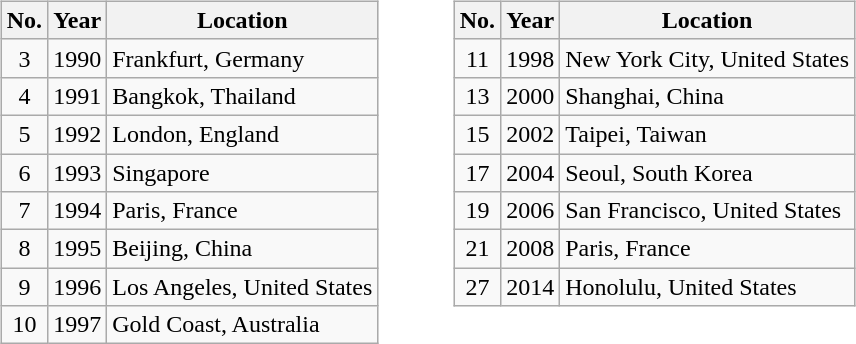<table>
<tr>
<td style="padding-right: 1em"><br><table class="wikitable">
<tr>
<th>No.</th>
<th>Year</th>
<th>Location</th>
</tr>
<tr>
<td align=center>3</td>
<td>1990</td>
<td>Frankfurt, Germany</td>
</tr>
<tr>
<td align=center>4</td>
<td>1991</td>
<td>Bangkok, Thailand</td>
</tr>
<tr>
<td align=center>5</td>
<td>1992</td>
<td>London, England</td>
</tr>
<tr>
<td align=center>6</td>
<td>1993</td>
<td>Singapore</td>
</tr>
<tr>
<td align=center>7</td>
<td>1994</td>
<td>Paris, France</td>
</tr>
<tr>
<td align=center>8</td>
<td>1995</td>
<td>Beijing, China</td>
</tr>
<tr>
<td align=center>9</td>
<td>1996</td>
<td>Los Angeles, United States</td>
</tr>
<tr>
<td align=center>10</td>
<td>1997</td>
<td>Gold Coast, Australia</td>
</tr>
</table>
</td>
<td style="padding-left: 1em; vertical-align:top"><br><table class="wikitable">
<tr>
<th>No.</th>
<th>Year</th>
<th>Location</th>
</tr>
<tr>
<td align=center>11</td>
<td>1998</td>
<td>New York City, United States</td>
</tr>
<tr>
<td align=center>13</td>
<td>2000</td>
<td>Shanghai, China</td>
</tr>
<tr>
<td align=center>15</td>
<td>2002</td>
<td>Taipei, Taiwan</td>
</tr>
<tr>
<td align=center>17</td>
<td>2004</td>
<td>Seoul, South Korea</td>
</tr>
<tr>
<td align=center>19</td>
<td>2006</td>
<td>San Francisco, United States</td>
</tr>
<tr>
<td align=center>21</td>
<td>2008</td>
<td>Paris, France</td>
</tr>
<tr>
<td align=center>27</td>
<td>2014</td>
<td>Honolulu, United States</td>
</tr>
</table>
</td>
</tr>
</table>
